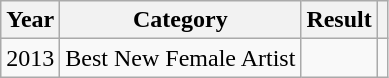<table class="wikitable">
<tr>
<th>Year</th>
<th>Category</th>
<th>Result</th>
<th></th>
</tr>
<tr>
<td>2013</td>
<td>Best New Female Artist</td>
<td></td>
<td></td>
</tr>
</table>
